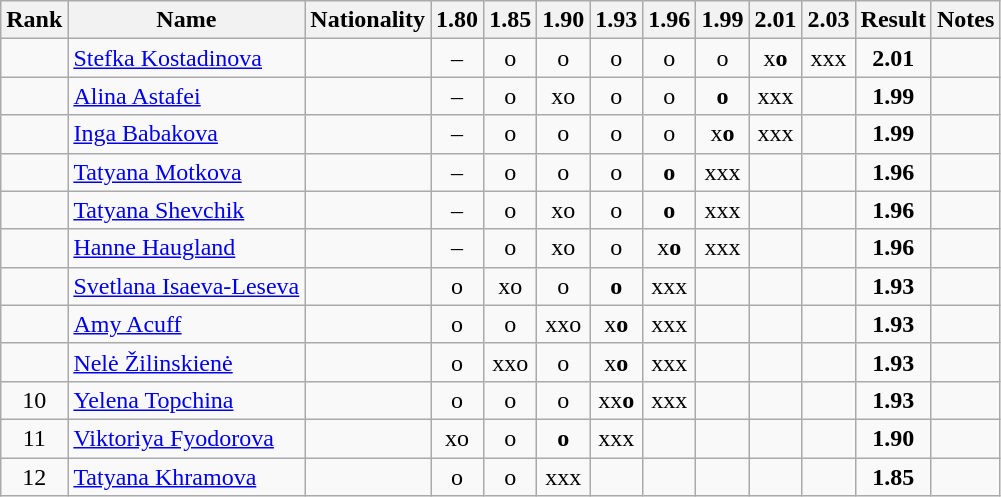<table class="wikitable sortable" style="text-align:center">
<tr>
<th>Rank</th>
<th>Name</th>
<th>Nationality</th>
<th>1.80</th>
<th>1.85</th>
<th>1.90</th>
<th>1.93</th>
<th>1.96</th>
<th>1.99</th>
<th>2.01</th>
<th>2.03</th>
<th>Result</th>
<th>Notes</th>
</tr>
<tr>
<td></td>
<td align=left><a href='#'>Stefka Kostadinova</a></td>
<td align=left></td>
<td>–</td>
<td>o</td>
<td>o</td>
<td>o</td>
<td>o</td>
<td>o</td>
<td>x<strong>o</strong></td>
<td>xxx</td>
<td><strong>2.01</strong></td>
<td></td>
</tr>
<tr>
<td></td>
<td align=left><a href='#'>Alina Astafei</a></td>
<td align=left></td>
<td>–</td>
<td>o</td>
<td>xo</td>
<td>o</td>
<td>o</td>
<td><strong>o</strong></td>
<td>xxx</td>
<td></td>
<td><strong>1.99</strong></td>
<td></td>
</tr>
<tr>
<td></td>
<td align=left><a href='#'>Inga Babakova</a></td>
<td align=left></td>
<td>–</td>
<td>o</td>
<td>o</td>
<td>o</td>
<td>o</td>
<td>x<strong>o</strong></td>
<td>xxx</td>
<td></td>
<td><strong>1.99</strong></td>
<td></td>
</tr>
<tr>
<td></td>
<td align=left><a href='#'>Tatyana Motkova</a></td>
<td align=left></td>
<td>–</td>
<td>o</td>
<td>o</td>
<td>o</td>
<td><strong>o</strong></td>
<td>xxx</td>
<td></td>
<td></td>
<td><strong>1.96</strong></td>
<td></td>
</tr>
<tr>
<td></td>
<td align=left><a href='#'>Tatyana Shevchik</a></td>
<td align=left></td>
<td>–</td>
<td>o</td>
<td>xo</td>
<td>o</td>
<td><strong>o</strong></td>
<td>xxx</td>
<td></td>
<td></td>
<td><strong>1.96</strong></td>
<td></td>
</tr>
<tr>
<td></td>
<td align=left><a href='#'>Hanne Haugland</a></td>
<td align=left></td>
<td>–</td>
<td>o</td>
<td>xo</td>
<td>o</td>
<td>x<strong>o</strong></td>
<td>xxx</td>
<td></td>
<td></td>
<td><strong>1.96</strong></td>
<td></td>
</tr>
<tr>
<td></td>
<td align=left><a href='#'>Svetlana Isaeva-Leseva</a></td>
<td align=left></td>
<td>o</td>
<td>xo</td>
<td>o</td>
<td><strong>o</strong></td>
<td>xxx</td>
<td></td>
<td></td>
<td></td>
<td><strong>1.93</strong></td>
<td></td>
</tr>
<tr>
<td></td>
<td align=left><a href='#'>Amy Acuff</a></td>
<td align=left></td>
<td>o</td>
<td>o</td>
<td>xxo</td>
<td>x<strong>o</strong></td>
<td>xxx</td>
<td></td>
<td></td>
<td></td>
<td><strong>1.93</strong></td>
<td></td>
</tr>
<tr>
<td></td>
<td align=left><a href='#'>Nelė Žilinskienė</a></td>
<td align=left></td>
<td>o</td>
<td>xxo</td>
<td>o</td>
<td>x<strong>o</strong></td>
<td>xxx</td>
<td></td>
<td></td>
<td></td>
<td><strong>1.93</strong></td>
<td></td>
</tr>
<tr>
<td>10</td>
<td align=left><a href='#'>Yelena Topchina</a></td>
<td align=left></td>
<td>o</td>
<td>o</td>
<td>o</td>
<td>xx<strong>o</strong></td>
<td>xxx</td>
<td></td>
<td></td>
<td></td>
<td><strong>1.93</strong></td>
<td></td>
</tr>
<tr>
<td>11</td>
<td align=left><a href='#'>Viktoriya Fyodorova</a></td>
<td align=left></td>
<td>xo</td>
<td>o</td>
<td><strong>o</strong></td>
<td>xxx</td>
<td></td>
<td></td>
<td></td>
<td></td>
<td><strong>1.90</strong></td>
<td></td>
</tr>
<tr>
<td>12</td>
<td align=left><a href='#'>Tatyana Khramova</a></td>
<td align=left></td>
<td>o</td>
<td>o</td>
<td>xxx</td>
<td></td>
<td></td>
<td></td>
<td></td>
<td></td>
<td><strong>1.85</strong></td>
<td></td>
</tr>
</table>
